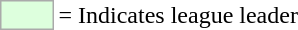<table>
<tr>
<td style="background:#DDFFDD; border:1px solid #aaa; width:2em;"></td>
<td>= Indicates league leader</td>
</tr>
</table>
